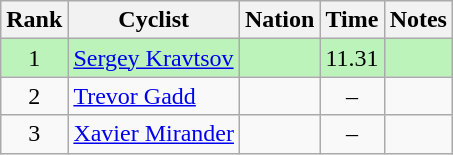<table class="wikitable sortable" style="text-align:center">
<tr>
<th>Rank</th>
<th>Cyclist</th>
<th>Nation</th>
<th>Time</th>
<th>Notes</th>
</tr>
<tr bgcolor=bbf3bb>
<td>1</td>
<td align=left data-sort-value="Kravtsov, Sergey"><a href='#'>Sergey Kravtsov</a></td>
<td align=left></td>
<td>11.31</td>
<td></td>
</tr>
<tr>
<td>2</td>
<td align=left data-sort-value="Gadd, Trevor"><a href='#'>Trevor Gadd</a></td>
<td align=left></td>
<td>–</td>
<td></td>
</tr>
<tr>
<td>3</td>
<td align=left data-sort-value="Mirander, Xavier"><a href='#'>Xavier Mirander</a></td>
<td align=left></td>
<td>–</td>
<td></td>
</tr>
</table>
